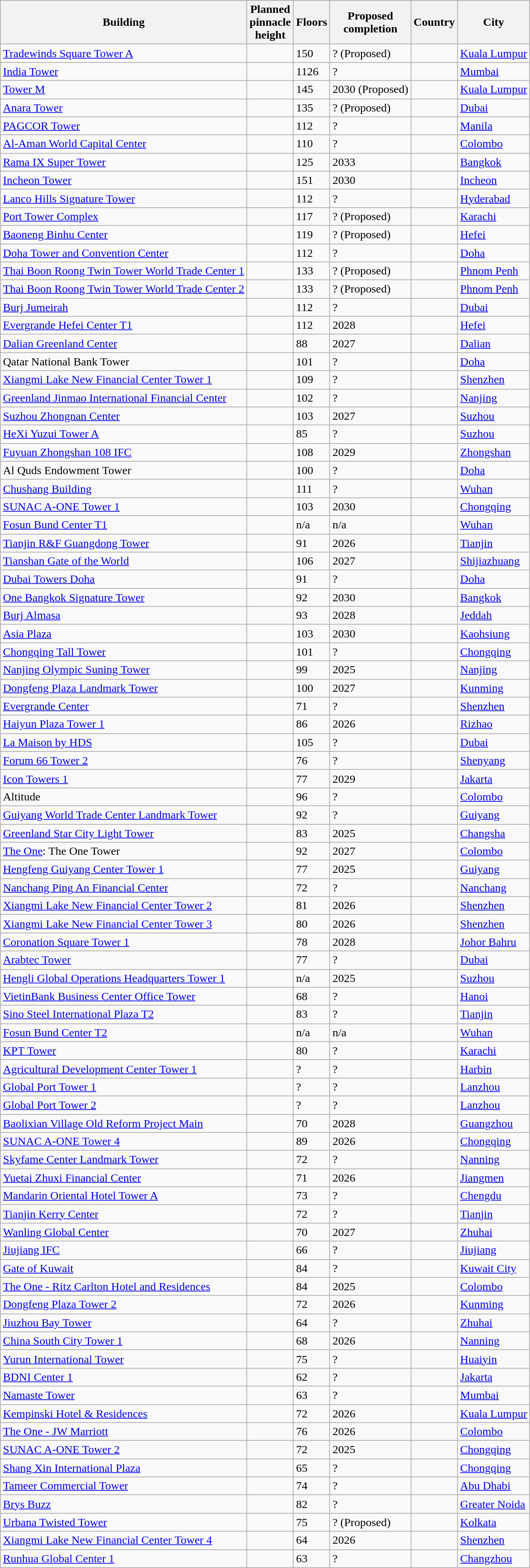<table class="sortable wikitable">
<tr style="background:#ececec;">
<th>Building</th>
<th>Planned<br>pinnacle<br>height</th>
<th>Floors</th>
<th>Proposed<br>completion</th>
<th>Country</th>
<th>City</th>
</tr>
<tr style>
<td><a href='#'>Tradewinds Square Tower A</a></td>
<td></td>
<td>150</td>
<td>? (Proposed)</td>
<td></td>
<td><a href='#'>Kuala Lumpur</a></td>
</tr>
<tr style>
<td><a href='#'>India Tower</a></td>
<td></td>
<td>1126</td>
<td>?</td>
<td></td>
<td><a href='#'>Mumbai</a></td>
</tr>
<tr style>
<td><a href='#'>Tower M</a></td>
<td></td>
<td>145</td>
<td>2030 (Proposed)</td>
<td></td>
<td><a href='#'>Kuala Lumpur</a></td>
</tr>
<tr style>
<td><a href='#'>Anara Tower</a></td>
<td></td>
<td>135</td>
<td>? (Proposed)</td>
<td></td>
<td><a href='#'>Dubai</a></td>
</tr>
<tr style>
<td><a href='#'>PAGCOR Tower</a></td>
<td></td>
<td>112</td>
<td>?</td>
<td></td>
<td><a href='#'>Manila</a></td>
</tr>
<tr style>
<td><a href='#'>Al-Aman World Capital Center</a></td>
<td></td>
<td>110</td>
<td>?</td>
<td></td>
<td><a href='#'>Colombo</a></td>
</tr>
<tr style>
<td><a href='#'>Rama IX Super Tower</a></td>
<td></td>
<td>125</td>
<td>2033</td>
<td></td>
<td><a href='#'>Bangkok</a></td>
</tr>
<tr style>
<td><a href='#'>Incheon Tower</a></td>
<td></td>
<td>151</td>
<td>2030</td>
<td></td>
<td><a href='#'>Incheon</a></td>
</tr>
<tr style>
<td><a href='#'>Lanco Hills Signature Tower</a></td>
<td></td>
<td>112</td>
<td>?</td>
<td></td>
<td><a href='#'>Hyderabad</a></td>
</tr>
<tr style>
<td><a href='#'>Port Tower Complex</a></td>
<td></td>
<td>117</td>
<td>? (Proposed)</td>
<td></td>
<td><a href='#'>Karachi</a></td>
</tr>
<tr style>
<td><a href='#'>Baoneng Binhu Center</a></td>
<td></td>
<td>119</td>
<td>? (Proposed)</td>
<td></td>
<td><a href='#'>Hefei</a></td>
</tr>
<tr style>
<td><a href='#'>Doha Tower and Convention Center</a></td>
<td></td>
<td>112</td>
<td>?</td>
<td></td>
<td><a href='#'>Doha</a></td>
</tr>
<tr style>
<td><a href='#'>Thai Boon Roong Twin Tower World Trade Center 1</a></td>
<td></td>
<td>133</td>
<td>? (Proposed)</td>
<td></td>
<td><a href='#'>Phnom Penh</a></td>
</tr>
<tr style>
<td><a href='#'>Thai Boon Roong Twin Tower World Trade Center 2</a></td>
<td></td>
<td>133</td>
<td>? (Proposed)</td>
<td></td>
<td><a href='#'>Phnom Penh</a></td>
</tr>
<tr style>
<td><a href='#'>Burj Jumeirah</a></td>
<td></td>
<td>112</td>
<td>?</td>
<td></td>
<td><a href='#'>Dubai</a></td>
</tr>
<tr style>
<td><a href='#'>Evergrande Hefei Center T1</a></td>
<td></td>
<td>112</td>
<td>2028</td>
<td></td>
<td><a href='#'>Hefei</a></td>
</tr>
<tr style>
<td><a href='#'>Dalian Greenland Center</a></td>
<td></td>
<td>88</td>
<td>2027</td>
<td></td>
<td><a href='#'>Dalian</a></td>
</tr>
<tr style>
<td>Qatar National Bank Tower</td>
<td></td>
<td>101</td>
<td>?</td>
<td></td>
<td><a href='#'>Doha</a></td>
</tr>
<tr style>
<td><a href='#'>Xiangmi Lake New Financial Center Tower 1</a></td>
<td></td>
<td>109</td>
<td>?</td>
<td></td>
<td><a href='#'>Shenzhen</a></td>
</tr>
<tr style>
<td><a href='#'>Greenland Jinmao International Financial Center</a></td>
<td></td>
<td>102</td>
<td>?</td>
<td></td>
<td><a href='#'>Nanjing</a></td>
</tr>
<tr style>
<td><a href='#'>Suzhou Zhongnan Center</a></td>
<td></td>
<td>103</td>
<td>2027</td>
<td></td>
<td><a href='#'>Suzhou</a></td>
</tr>
<tr style>
<td><a href='#'>HeXi Yuzui Tower A</a></td>
<td></td>
<td>85</td>
<td>?</td>
<td></td>
<td><a href='#'>Suzhou</a></td>
</tr>
<tr style>
<td><a href='#'>Fuyuan Zhongshan 108 IFC</a></td>
<td></td>
<td>108</td>
<td>2029</td>
<td></td>
<td><a href='#'>Zhongshan</a></td>
</tr>
<tr style>
<td>Al Quds Endowment Tower</td>
<td></td>
<td>100</td>
<td>?</td>
<td></td>
<td><a href='#'>Doha</a></td>
</tr>
<tr style>
<td><a href='#'>Chushang Building</a></td>
<td></td>
<td>111</td>
<td>?</td>
<td></td>
<td><a href='#'>Wuhan</a></td>
</tr>
<tr style>
<td><a href='#'>SUNAC A-ONE Tower 1</a></td>
<td></td>
<td>103</td>
<td>2030</td>
<td></td>
<td><a href='#'>Chongqing</a></td>
</tr>
<tr style>
<td><a href='#'>Fosun Bund Center T1</a></td>
<td></td>
<td>n/a</td>
<td>n/a</td>
<td></td>
<td><a href='#'>Wuhan</a></td>
</tr>
<tr style>
<td><a href='#'>Tianjin R&F Guangdong Tower</a></td>
<td></td>
<td>91</td>
<td>2026</td>
<td></td>
<td><a href='#'>Tianjin</a></td>
</tr>
<tr style>
<td><a href='#'>Tianshan Gate of the World</a></td>
<td></td>
<td>106</td>
<td>2027</td>
<td></td>
<td><a href='#'>Shijiazhuang</a></td>
</tr>
<tr style>
<td><a href='#'>Dubai Towers Doha</a></td>
<td></td>
<td>91</td>
<td>?</td>
<td></td>
<td><a href='#'>Doha</a></td>
</tr>
<tr style>
<td><a href='#'>One Bangkok Signature Tower</a></td>
<td></td>
<td>92</td>
<td>2030</td>
<td></td>
<td><a href='#'>Bangkok</a></td>
</tr>
<tr style>
<td><a href='#'>Burj Almasa</a></td>
<td></td>
<td>93</td>
<td>2028</td>
<td></td>
<td><a href='#'>Jeddah</a></td>
</tr>
<tr style>
<td><a href='#'>Asia Plaza</a></td>
<td></td>
<td>103</td>
<td>2030</td>
<td></td>
<td><a href='#'>Kaohsiung</a></td>
</tr>
<tr style>
<td><a href='#'>Chongqing Tall Tower</a></td>
<td></td>
<td>101</td>
<td>?</td>
<td></td>
<td><a href='#'>Chongqing</a></td>
</tr>
<tr style>
<td><a href='#'>Nanjing Olympic Suning Tower</a></td>
<td></td>
<td>99</td>
<td>2025</td>
<td></td>
<td><a href='#'>Nanjing</a></td>
</tr>
<tr style>
<td><a href='#'>Dongfeng Plaza Landmark Tower</a></td>
<td></td>
<td>100</td>
<td>2027</td>
<td></td>
<td><a href='#'>Kunming</a></td>
</tr>
<tr style>
<td><a href='#'>Evergrande Center</a></td>
<td></td>
<td>71</td>
<td>?</td>
<td></td>
<td><a href='#'>Shenzhen</a></td>
</tr>
<tr style>
<td><a href='#'>Haiyun Plaza Tower 1</a></td>
<td></td>
<td>86</td>
<td>2026</td>
<td></td>
<td><a href='#'>Rizhao</a></td>
</tr>
<tr style>
<td><a href='#'>La Maison by HDS</a></td>
<td></td>
<td>105</td>
<td>?</td>
<td></td>
<td><a href='#'>Dubai</a></td>
</tr>
<tr style>
<td><a href='#'>Forum 66 Tower 2</a></td>
<td></td>
<td>76</td>
<td>?</td>
<td></td>
<td><a href='#'>Shenyang</a></td>
</tr>
<tr style>
<td><a href='#'>Icon Towers 1</a></td>
<td></td>
<td>77</td>
<td>2029</td>
<td></td>
<td><a href='#'>Jakarta</a></td>
</tr>
<tr style>
<td>Altitude</td>
<td></td>
<td>96</td>
<td>?</td>
<td></td>
<td><a href='#'>Colombo</a></td>
</tr>
<tr style>
<td><a href='#'>Guiyang World Trade Center Landmark Tower</a></td>
<td></td>
<td>92</td>
<td>?</td>
<td></td>
<td><a href='#'>Guiyang</a></td>
</tr>
<tr style>
<td><a href='#'>Greenland Star City Light Tower</a></td>
<td></td>
<td>83</td>
<td>2025</td>
<td></td>
<td><a href='#'>Changsha</a></td>
</tr>
<tr style>
<td><a href='#'>The One</a>: The One Tower</td>
<td></td>
<td>92</td>
<td>2027</td>
<td></td>
<td><a href='#'>Colombo</a></td>
</tr>
<tr style>
<td><a href='#'>Hengfeng Guiyang Center Tower 1</a></td>
<td></td>
<td>77</td>
<td>2025</td>
<td></td>
<td><a href='#'>Guiyang</a></td>
</tr>
<tr style>
<td><a href='#'>Nanchang Ping An Financial Center</a></td>
<td></td>
<td>72</td>
<td>?</td>
<td></td>
<td><a href='#'>Nanchang</a></td>
</tr>
<tr style>
<td><a href='#'>Xiangmi Lake New Financial Center Tower 2</a></td>
<td></td>
<td>81</td>
<td>2026</td>
<td></td>
<td><a href='#'>Shenzhen</a></td>
</tr>
<tr style>
<td><a href='#'>Xiangmi Lake New Financial Center Tower 3</a></td>
<td></td>
<td>80</td>
<td>2026</td>
<td></td>
<td><a href='#'>Shenzhen</a></td>
</tr>
<tr style>
<td><a href='#'>Coronation Square Tower 1</a></td>
<td></td>
<td>78</td>
<td>2028</td>
<td></td>
<td><a href='#'>Johor Bahru</a></td>
</tr>
<tr style>
<td><a href='#'>Arabtec Tower</a></td>
<td></td>
<td>77</td>
<td>?</td>
<td></td>
<td><a href='#'>Dubai</a></td>
</tr>
<tr style>
<td><a href='#'>Hengli Global Operations Headquarters Tower 1</a></td>
<td></td>
<td>n/a</td>
<td>2025</td>
<td></td>
<td><a href='#'>Suzhou</a></td>
</tr>
<tr style>
<td><a href='#'>VietinBank Business Center Office Tower</a></td>
<td></td>
<td>68</td>
<td>?</td>
<td></td>
<td><a href='#'>Hanoi</a></td>
</tr>
<tr style>
<td><a href='#'>Sino Steel International Plaza T2</a></td>
<td></td>
<td>83</td>
<td>?</td>
<td></td>
<td><a href='#'>Tianjin</a></td>
</tr>
<tr style>
<td><a href='#'>Fosun Bund Center T2</a></td>
<td></td>
<td>n/a</td>
<td>n/a</td>
<td></td>
<td><a href='#'>Wuhan</a></td>
</tr>
<tr style>
<td><a href='#'>KPT Tower</a></td>
<td></td>
<td>80</td>
<td>?</td>
<td></td>
<td><a href='#'>Karachi</a></td>
</tr>
<tr style>
<td><a href='#'>Agricultural Development Center Tower 1</a></td>
<td></td>
<td>?</td>
<td>?</td>
<td></td>
<td><a href='#'>Harbin</a></td>
</tr>
<tr style>
<td><a href='#'>Global Port Tower 1</a></td>
<td></td>
<td>?</td>
<td>?</td>
<td></td>
<td><a href='#'>Lanzhou</a></td>
</tr>
<tr style>
<td><a href='#'>Global Port Tower 2</a></td>
<td></td>
<td>?</td>
<td>?</td>
<td></td>
<td><a href='#'>Lanzhou</a></td>
</tr>
<tr style>
<td><a href='#'>Baolixian Village Old Reform Project Main</a></td>
<td></td>
<td>70</td>
<td>2028</td>
<td></td>
<td><a href='#'>Guangzhou</a></td>
</tr>
<tr style>
<td><a href='#'>SUNAC A-ONE Tower 4</a></td>
<td></td>
<td>89</td>
<td>2026</td>
<td></td>
<td><a href='#'>Chongqing</a></td>
</tr>
<tr style>
<td><a href='#'>Skyfame Center Landmark Tower</a></td>
<td></td>
<td>72</td>
<td>?</td>
<td></td>
<td><a href='#'>Nanning</a></td>
</tr>
<tr style>
<td><a href='#'>Yuetai Zhuxi Financial Center</a></td>
<td></td>
<td>71</td>
<td>2026</td>
<td></td>
<td><a href='#'>Jiangmen</a></td>
</tr>
<tr style>
<td><a href='#'>Mandarin Oriental Hotel Tower A</a></td>
<td></td>
<td>73</td>
<td>?</td>
<td></td>
<td><a href='#'>Chengdu</a></td>
</tr>
<tr style>
<td><a href='#'>Tianjin Kerry Center</a></td>
<td></td>
<td>72</td>
<td>?</td>
<td></td>
<td><a href='#'>Tianjin</a></td>
</tr>
<tr style>
<td><a href='#'>Wanling Global Center</a></td>
<td></td>
<td>70</td>
<td>2027</td>
<td></td>
<td><a href='#'>Zhuhai</a></td>
</tr>
<tr style>
<td><a href='#'>Jiujiang IFC</a></td>
<td></td>
<td>66</td>
<td>?</td>
<td></td>
<td><a href='#'>Jiujiang</a></td>
</tr>
<tr style>
<td><a href='#'>Gate of Kuwait</a></td>
<td></td>
<td>84</td>
<td>?</td>
<td></td>
<td><a href='#'>Kuwait City</a></td>
</tr>
<tr style>
<td><a href='#'>The One - Ritz Carlton Hotel and Residences</a></td>
<td></td>
<td>84</td>
<td>2025</td>
<td></td>
<td><a href='#'>Colombo</a></td>
</tr>
<tr style>
<td><a href='#'>Dongfeng Plaza Tower 2</a></td>
<td></td>
<td>72</td>
<td>2026</td>
<td></td>
<td><a href='#'>Kunming</a></td>
</tr>
<tr style>
<td><a href='#'>Jiuzhou Bay Tower</a></td>
<td></td>
<td>64</td>
<td>?</td>
<td></td>
<td><a href='#'>Zhuhai</a></td>
</tr>
<tr style>
<td><a href='#'>China South City Tower 1</a></td>
<td></td>
<td>68</td>
<td>2026</td>
<td></td>
<td><a href='#'>Nanning</a></td>
</tr>
<tr style>
<td><a href='#'>Yurun International Tower</a></td>
<td></td>
<td>75</td>
<td>?</td>
<td></td>
<td><a href='#'>Huaiyin</a></td>
</tr>
<tr style>
<td><a href='#'>BDNI Center 1</a></td>
<td></td>
<td>62</td>
<td>?</td>
<td></td>
<td><a href='#'>Jakarta</a></td>
</tr>
<tr style>
<td><a href='#'>Namaste Tower</a></td>
<td></td>
<td>63</td>
<td>?</td>
<td></td>
<td><a href='#'>Mumbai</a></td>
</tr>
<tr style>
<td><a href='#'>Kempinski Hotel & Residences</a></td>
<td></td>
<td>72</td>
<td>2026</td>
<td></td>
<td><a href='#'>Kuala Lumpur</a></td>
</tr>
<tr style>
<td><a href='#'>The One - JW Marriott</a></td>
<td></td>
<td>76</td>
<td>2026</td>
<td></td>
<td><a href='#'>Colombo</a></td>
</tr>
<tr style>
<td><a href='#'>SUNAC A-ONE Tower 2</a></td>
<td></td>
<td>72</td>
<td>2025</td>
<td></td>
<td><a href='#'>Chongqing</a></td>
</tr>
<tr style>
<td><a href='#'>Shang Xin International Plaza</a></td>
<td></td>
<td>65</td>
<td>?</td>
<td></td>
<td><a href='#'>Chongqing</a></td>
</tr>
<tr style>
<td><a href='#'>Tameer Commercial Tower</a></td>
<td></td>
<td>74</td>
<td>?</td>
<td></td>
<td><a href='#'>Abu Dhabi</a></td>
</tr>
<tr style>
<td><a href='#'>Brys Buzz</a></td>
<td></td>
<td>82</td>
<td>?</td>
<td></td>
<td><a href='#'>Greater Noida</a></td>
</tr>
<tr style>
<td><a href='#'>Urbana Twisted Tower</a></td>
<td></td>
<td>75</td>
<td>? (Proposed)</td>
<td></td>
<td><a href='#'>Kolkata</a></td>
</tr>
<tr style>
<td><a href='#'>Xiangmi Lake New Financial Center Tower 4</a></td>
<td></td>
<td>64</td>
<td>2026</td>
<td></td>
<td><a href='#'>Shenzhen</a></td>
</tr>
<tr style>
<td><a href='#'>Runhua Global Center 1</a></td>
<td></td>
<td>63</td>
<td>?</td>
<td></td>
<td><a href='#'>Changzhou</a></td>
</tr>
</table>
